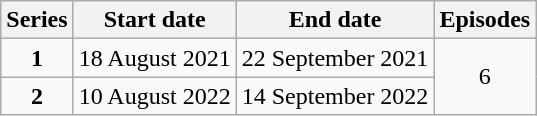<table class="wikitable" style="text-align:center;">
<tr>
<th>Series</th>
<th>Start date</th>
<th>End date</th>
<th>Episodes</th>
</tr>
<tr>
<td><strong>1</strong></td>
<td>18 August 2021</td>
<td>22 September 2021</td>
<td rowspan="2">6</td>
</tr>
<tr>
<td><strong>2</strong></td>
<td>10 August 2022</td>
<td>14 September 2022</td>
</tr>
</table>
